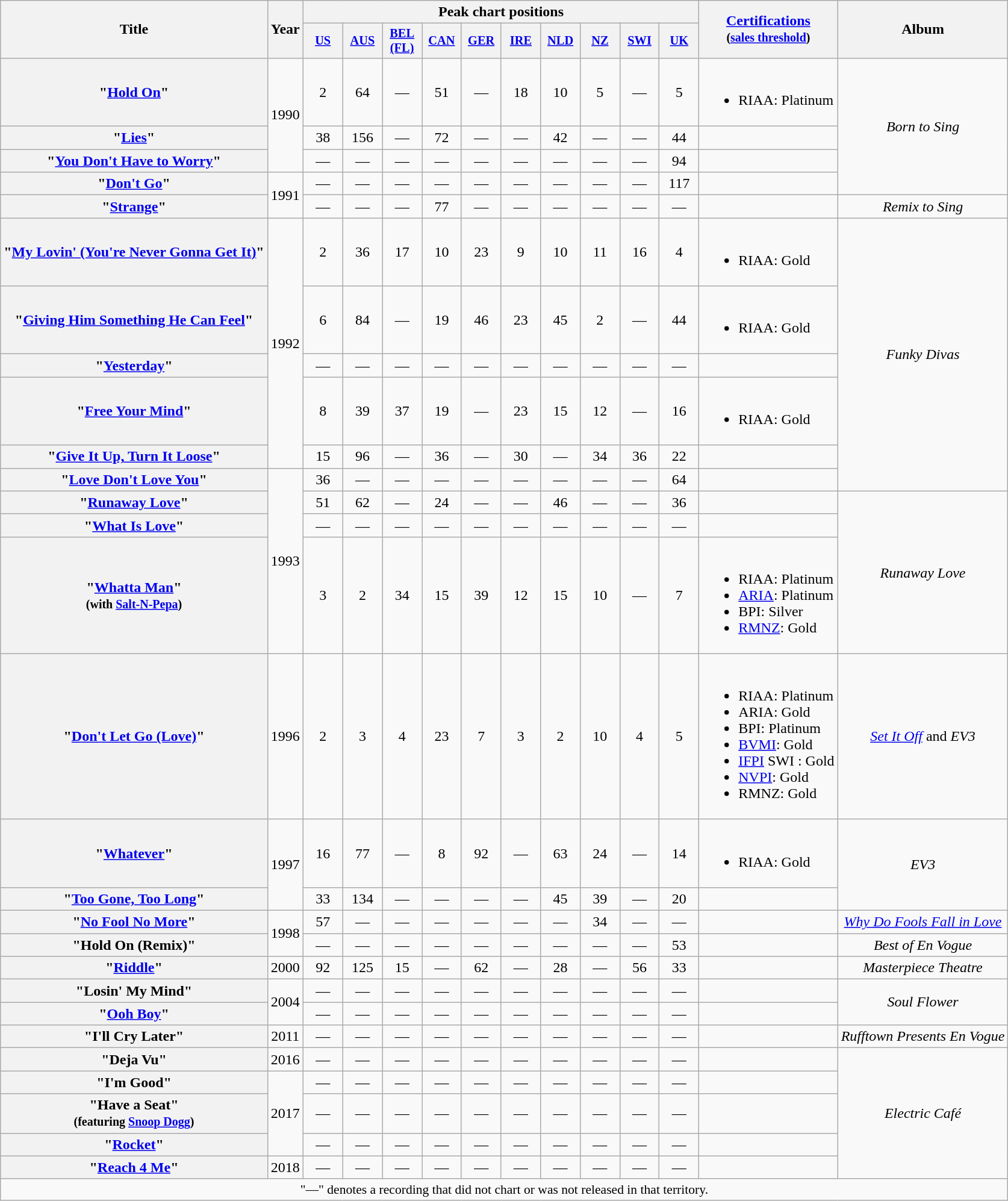<table class="wikitable plainrowheaders" style="text-align: center;" border="1">
<tr>
<th rowspan="2">Title</th>
<th rowspan="2">Year</th>
<th colspan="10">Peak chart positions</th>
<th rowspan="2"><a href='#'>Certifications</a><br><small>(<a href='#'>sales threshold</a>)</small></th>
<th rowspan="2">Album</th>
</tr>
<tr>
<th scope="col" style="width:2.75em;font-size:85%;"><a href='#'>US</a><br></th>
<th scope="col" style="width:2.75em;font-size:85%;"><a href='#'>AUS</a><br></th>
<th scope="col" style="width:2.75em;font-size:85%;"><a href='#'>BEL<br>(FL)</a><br></th>
<th scope="col" style="width:2.75em;font-size:85%;"><a href='#'>CAN</a><br></th>
<th scope="col" style="width:2.75em;font-size:85%;"><a href='#'>GER</a><br></th>
<th scope="col" style="width:2.75em;font-size:85%;"><a href='#'>IRE</a><br></th>
<th scope="col" style="width:2.75em;font-size:85%;"><a href='#'>NLD</a><br></th>
<th scope="col" style="width:2.75em;font-size:85%;"><a href='#'>NZ</a><br></th>
<th scope="col" style="width:2.75em;font-size:85%;"><a href='#'>SWI</a><br></th>
<th scope="col" style="width:2.75em;font-size:85%;"><a href='#'>UK</a><br></th>
</tr>
<tr>
<th scope="row">"<a href='#'>Hold On</a>"</th>
<td rowspan="3">1990</td>
<td>2</td>
<td>64</td>
<td>—</td>
<td>51</td>
<td>—</td>
<td>18</td>
<td>10</td>
<td>5</td>
<td>—</td>
<td>5</td>
<td align="left"><br><ul><li>RIAA: Platinum</li></ul></td>
<td rowspan="4"><em>Born to Sing</em></td>
</tr>
<tr>
<th scope="row">"<a href='#'>Lies</a>"</th>
<td>38</td>
<td>156</td>
<td>—</td>
<td>72</td>
<td>—</td>
<td>—</td>
<td>42</td>
<td>—</td>
<td>—</td>
<td>44</td>
<td></td>
</tr>
<tr>
<th scope="row">"<a href='#'>You Don't Have to Worry</a>"</th>
<td>—</td>
<td>—</td>
<td>—</td>
<td>—</td>
<td>—</td>
<td>—</td>
<td>—</td>
<td>—</td>
<td>—</td>
<td>94</td>
<td></td>
</tr>
<tr>
<th scope="row">"<a href='#'>Don't Go</a>"</th>
<td rowspan="2">1991</td>
<td>—</td>
<td>—</td>
<td>—</td>
<td>—</td>
<td>—</td>
<td>—</td>
<td>—</td>
<td>—</td>
<td>—</td>
<td>117</td>
<td></td>
</tr>
<tr>
<th scope="row">"<a href='#'>Strange</a>"</th>
<td>—</td>
<td>—</td>
<td>—</td>
<td>77</td>
<td>—</td>
<td>—</td>
<td>—</td>
<td>—</td>
<td>—</td>
<td>—</td>
<td></td>
<td><em>Remix to Sing</em></td>
</tr>
<tr>
<th scope="row">"<a href='#'>My Lovin' (You're Never Gonna Get It)</a>"</th>
<td rowspan="5">1992</td>
<td>2</td>
<td>36</td>
<td>17</td>
<td>10</td>
<td>23</td>
<td>9</td>
<td>10</td>
<td>11</td>
<td>16</td>
<td>4</td>
<td align="left"><br><ul><li>RIAA: Gold</li></ul></td>
<td rowspan="6"><em>Funky Divas</em></td>
</tr>
<tr>
<th scope="row">"<a href='#'>Giving Him Something He Can Feel</a>"</th>
<td>6</td>
<td>84</td>
<td>—</td>
<td>19</td>
<td>46</td>
<td>23</td>
<td>45</td>
<td>2</td>
<td>—</td>
<td>44</td>
<td align="left"><br><ul><li>RIAA: Gold</li></ul></td>
</tr>
<tr>
<th scope="row">"<a href='#'>Yesterday</a>" </th>
<td>—</td>
<td>—</td>
<td>—</td>
<td>—</td>
<td>—</td>
<td>—</td>
<td>—</td>
<td>—</td>
<td>—</td>
<td>—</td>
<td></td>
</tr>
<tr>
<th scope="row">"<a href='#'>Free Your Mind</a>"</th>
<td>8</td>
<td>39</td>
<td>37</td>
<td>19</td>
<td>—</td>
<td>23</td>
<td>15</td>
<td>12</td>
<td>—</td>
<td>16</td>
<td align="left"><br><ul><li>RIAA: Gold</li></ul></td>
</tr>
<tr>
<th scope="row">"<a href='#'>Give It Up, Turn It Loose</a>"</th>
<td>15</td>
<td>96</td>
<td>—</td>
<td>36</td>
<td>—</td>
<td>30</td>
<td>—</td>
<td>34</td>
<td>36</td>
<td>22</td>
<td></td>
</tr>
<tr>
<th scope="row">"<a href='#'>Love Don't Love You</a>"</th>
<td rowspan="4">1993</td>
<td>36</td>
<td>—</td>
<td>—</td>
<td>—</td>
<td>—</td>
<td>—</td>
<td>—</td>
<td>—</td>
<td>—</td>
<td>64</td>
<td></td>
</tr>
<tr>
<th scope="row">"<a href='#'>Runaway Love</a>"</th>
<td>51</td>
<td>62</td>
<td>—</td>
<td>24</td>
<td>—</td>
<td>—</td>
<td>46</td>
<td>—</td>
<td>—</td>
<td>36</td>
<td></td>
<td rowspan="3"><em>Runaway Love</em></td>
</tr>
<tr>
<th scope="row">"<a href='#'>What Is Love</a>"</th>
<td>—</td>
<td>—</td>
<td>—</td>
<td>—</td>
<td>—</td>
<td>—</td>
<td>—</td>
<td>—</td>
<td>—</td>
<td>—</td>
<td></td>
</tr>
<tr>
<th scope="row">"<a href='#'>Whatta Man</a>" <br><small>(with <a href='#'>Salt-N-Pepa</a>)</small></th>
<td>3</td>
<td>2</td>
<td>34</td>
<td>15</td>
<td>39</td>
<td>12</td>
<td>15</td>
<td>10</td>
<td>—</td>
<td>7</td>
<td align="left"><br><ul><li>RIAA: Platinum</li><li><a href='#'>ARIA</a>: Platinum</li><li>BPI: Silver</li><li><a href='#'>RMNZ</a>: Gold</li></ul></td>
</tr>
<tr>
<th scope="row">"<a href='#'>Don't Let Go (Love)</a>"</th>
<td>1996</td>
<td>2</td>
<td>3</td>
<td>4</td>
<td>23</td>
<td>7</td>
<td>3</td>
<td>2</td>
<td>10</td>
<td>4</td>
<td>5</td>
<td align="left"><br><ul><li>RIAA: Platinum</li><li>ARIA: Gold</li><li>BPI: Platinum</li><li><a href='#'>BVMI</a>: Gold</li><li><a href='#'>IFPI</a> SWI : Gold</li><li><a href='#'>NVPI</a>: Gold</li><li>RMNZ: Gold</li></ul></td>
<td><a href='#'><em>Set It Off</em></a> and <em>EV3</em></td>
</tr>
<tr>
<th scope="row">"<a href='#'>Whatever</a>"</th>
<td rowspan="2">1997</td>
<td>16</td>
<td>77</td>
<td>—</td>
<td>8</td>
<td>92</td>
<td>—</td>
<td>63</td>
<td>24</td>
<td>—</td>
<td>14</td>
<td align="left"><br><ul><li>RIAA: Gold</li></ul></td>
<td rowspan="2"><em>EV3</em></td>
</tr>
<tr>
<th scope="row">"<a href='#'>Too Gone, Too Long</a>"</th>
<td>33</td>
<td>134</td>
<td>—</td>
<td>—</td>
<td>—</td>
<td>—</td>
<td>45</td>
<td>39</td>
<td>—</td>
<td>20</td>
<td></td>
</tr>
<tr>
<th scope="row">"<a href='#'>No Fool No More</a>"</th>
<td rowspan="2">1998</td>
<td>57</td>
<td>—</td>
<td>—</td>
<td>—</td>
<td>—</td>
<td>—</td>
<td>—</td>
<td>34</td>
<td>—</td>
<td>—</td>
<td></td>
<td><em><a href='#'>Why Do Fools Fall in Love</a></em></td>
</tr>
<tr>
<th scope="row">"Hold On (Remix)"</th>
<td>—</td>
<td>—</td>
<td>—</td>
<td>—</td>
<td>—</td>
<td>—</td>
<td>—</td>
<td>—</td>
<td>—</td>
<td>53</td>
<td></td>
<td><em>Best of En Vogue</em></td>
</tr>
<tr>
<th scope="row">"<a href='#'>Riddle</a>"</th>
<td>2000</td>
<td>92</td>
<td>125</td>
<td>15</td>
<td>—</td>
<td>62</td>
<td>—</td>
<td>28</td>
<td>—</td>
<td>56</td>
<td>33</td>
<td></td>
<td><em>Masterpiece Theatre</em></td>
</tr>
<tr>
<th scope="row">"Losin' My Mind"</th>
<td rowspan="2">2004</td>
<td>—</td>
<td>—</td>
<td>—</td>
<td>—</td>
<td>—</td>
<td>—</td>
<td>—</td>
<td>—</td>
<td>—</td>
<td>—</td>
<td></td>
<td rowspan="2"><em>Soul Flower</em></td>
</tr>
<tr>
<th scope="row">"<a href='#'>Ooh Boy</a>"</th>
<td>—</td>
<td>—</td>
<td>—</td>
<td>—</td>
<td>—</td>
<td>—</td>
<td>—</td>
<td>—</td>
<td>—</td>
<td>—</td>
<td></td>
</tr>
<tr>
<th scope="row">"I'll Cry Later"</th>
<td>2011</td>
<td>—</td>
<td>—</td>
<td>—</td>
<td>—</td>
<td>—</td>
<td>—</td>
<td>—</td>
<td>—</td>
<td>—</td>
<td>—</td>
<td></td>
<td><em>Rufftown Presents En Vogue</em></td>
</tr>
<tr>
<th scope="row">"Deja Vu"</th>
<td>2016</td>
<td>—</td>
<td>—</td>
<td>—</td>
<td>—</td>
<td>—</td>
<td>—</td>
<td>—</td>
<td>—</td>
<td>—</td>
<td>—</td>
<td></td>
<td rowspan="5"><em>Electric Café</em></td>
</tr>
<tr>
<th scope="row">"I'm Good"</th>
<td rowspan="3">2017</td>
<td>—</td>
<td>—</td>
<td>—</td>
<td>—</td>
<td>—</td>
<td>—</td>
<td>—</td>
<td>—</td>
<td>—</td>
<td>—</td>
</tr>
<tr>
<th scope="row">"Have a Seat" <br><small>(featuring <a href='#'>Snoop Dogg</a>)</small></th>
<td>—</td>
<td>—</td>
<td>—</td>
<td>—</td>
<td>—</td>
<td>—</td>
<td>—</td>
<td>—</td>
<td>—</td>
<td>—</td>
<td></td>
</tr>
<tr>
<th scope="row">"<a href='#'>Rocket</a>"</th>
<td>—</td>
<td>—</td>
<td>—</td>
<td>—</td>
<td>—</td>
<td>—</td>
<td>—</td>
<td>—</td>
<td>—</td>
<td>—</td>
<td></td>
</tr>
<tr>
<th scope="row">"<a href='#'>Reach 4 Me</a>"</th>
<td>2018</td>
<td>—</td>
<td>—</td>
<td>—</td>
<td>—</td>
<td>—</td>
<td>—</td>
<td>—</td>
<td>—</td>
<td>—</td>
<td>—</td>
<td></td>
</tr>
<tr>
<td colspan="21" style="font-size:90%">"—" denotes a recording that did not chart or was not released in that territory.</td>
</tr>
</table>
